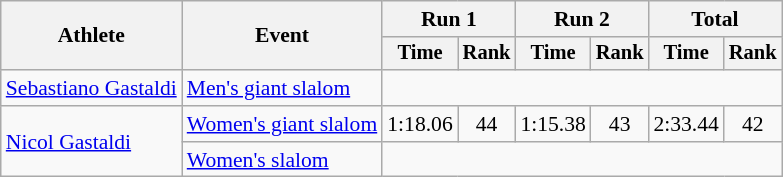<table class="wikitable" style="font-size:90%">
<tr>
<th rowspan=2>Athlete</th>
<th rowspan=2>Event</th>
<th colspan=2>Run 1</th>
<th colspan=2>Run 2</th>
<th colspan=2>Total</th>
</tr>
<tr style="font-size:95%">
<th>Time</th>
<th>Rank</th>
<th>Time</th>
<th>Rank</th>
<th>Time</th>
<th>Rank</th>
</tr>
<tr align=center>
<td align=left rowspan=1><a href='#'>Sebastiano Gastaldi</a></td>
<td align=left><a href='#'>Men's giant slalom</a></td>
<td colspan=6></td>
</tr>
<tr align=center>
<td align=left rowspan=2><a href='#'>Nicol Gastaldi</a></td>
<td align=left><a href='#'>Women's giant slalom</a></td>
<td>1:18.06</td>
<td>44</td>
<td>1:15.38</td>
<td>43</td>
<td>2:33.44</td>
<td>42</td>
</tr>
<tr align=center>
<td align=left><a href='#'>Women's slalom</a></td>
<td colspan=6></td>
</tr>
</table>
